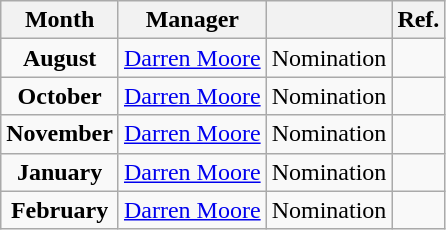<table class="wikitable" style="text-align:left">
<tr>
<th>Month</th>
<th>Manager</th>
<th></th>
<th>Ref.</th>
</tr>
<tr>
<td align="center"><strong>August</strong></td>
<td> <a href='#'>Darren Moore</a></td>
<td>Nomination</td>
<td align="center"></td>
</tr>
<tr>
<td align="center"><strong>October</strong></td>
<td> <a href='#'>Darren Moore</a></td>
<td>Nomination</td>
<td align="center"></td>
</tr>
<tr>
<td align="center"><strong>November</strong></td>
<td> <a href='#'>Darren Moore</a></td>
<td>Nomination</td>
<td align="center"></td>
</tr>
<tr>
<td align="center"><strong>January</strong></td>
<td> <a href='#'>Darren Moore</a></td>
<td>Nomination</td>
<td align="center"></td>
</tr>
<tr>
<td align="center"><strong>February</strong></td>
<td> <a href='#'>Darren Moore</a></td>
<td>Nomination</td>
<td align="center"></td>
</tr>
</table>
